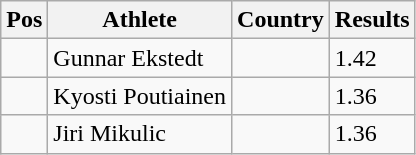<table class="wikitable">
<tr>
<th>Pos</th>
<th>Athlete</th>
<th>Country</th>
<th>Results</th>
</tr>
<tr>
<td align="center"></td>
<td>Gunnar Ekstedt</td>
<td></td>
<td>1.42</td>
</tr>
<tr>
<td align="center"></td>
<td>Kyosti Poutiainen</td>
<td></td>
<td>1.36</td>
</tr>
<tr>
<td align="center"></td>
<td>Jiri Mikulic</td>
<td></td>
<td>1.36</td>
</tr>
</table>
